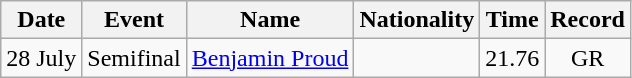<table class=wikitable style=text-align:center>
<tr>
<th>Date</th>
<th>Event</th>
<th>Name</th>
<th>Nationality</th>
<th>Time</th>
<th>Record</th>
</tr>
<tr>
<td>28 July</td>
<td>Semifinal</td>
<td align=left><a href='#'>Benjamin Proud</a></td>
<td align=left></td>
<td>21.76</td>
<td>GR</td>
</tr>
</table>
